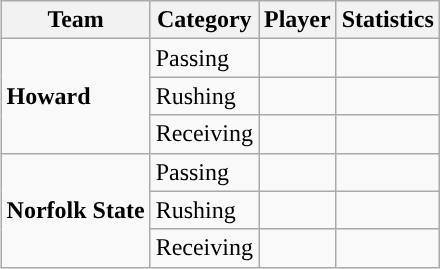<table class="wikitable" style="float: right;">
<tr>
<th>Team</th>
<th>Category</th>
<th>Player</th>
<th>Statistics</th>
</tr>
<tr>
<td rowspan=3><strong>Howard</strong></td>
<td>Passing</td>
<td></td>
<td></td>
</tr>
<tr>
<td>Rushing</td>
<td></td>
<td></td>
</tr>
<tr>
<td>Receiving</td>
<td></td>
<td></td>
</tr>
<tr>
<td rowspan=3><strong>Norfolk State</strong></td>
<td>Passing</td>
<td></td>
<td></td>
</tr>
<tr>
<td>Rushing</td>
<td></td>
<td></td>
</tr>
<tr>
<td>Receiving</td>
<td></td>
<td></td>
</tr>
</table>
